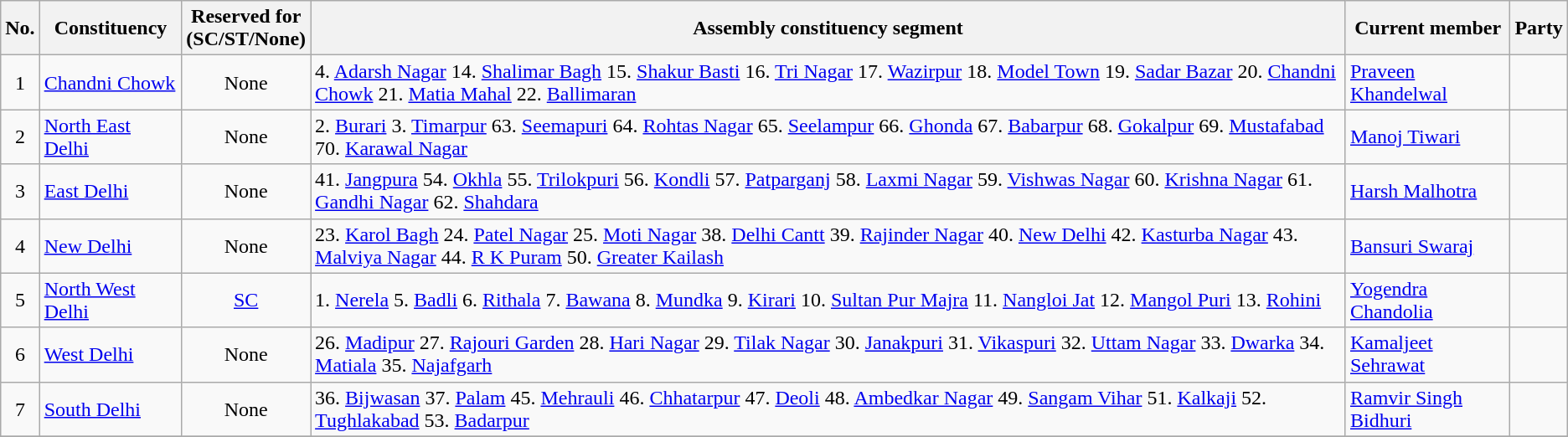<table class="wikitable sortable">
<tr>
<th>No.</th>
<th>Constituency</th>
<th>Reserved for <br> (SC/ST/None)</th>
<th>Assembly constituency segment</th>
<th>Current member</th>
<th colspan=2>Party</th>
</tr>
<tr>
<td align="center">1</td>
<td><a href='#'>Chandni Chowk</a></td>
<td align="center">None</td>
<td>4. <a href='#'>Adarsh Nagar</a> 14. <a href='#'>Shalimar Bagh</a> 15. <a href='#'>Shakur Basti</a> 16. <a href='#'>Tri Nagar</a> 17. <a href='#'>Wazirpur</a> 18. <a href='#'>Model Town</a> 19. <a href='#'>Sadar Bazar</a> 20. <a href='#'>Chandni Chowk</a> 21. <a href='#'>Matia Mahal</a> 22. <a href='#'>Ballimaran</a></td>
<td><a href='#'>Praveen Khandelwal</a></td>
<td></td>
</tr>
<tr>
<td align="center">2</td>
<td><a href='#'>North East Delhi</a></td>
<td align="center">None</td>
<td>2. <a href='#'>Burari</a> 3. <a href='#'>Timarpur</a> 63. <a href='#'>Seemapuri</a> 64. <a href='#'>Rohtas Nagar</a> 65. <a href='#'>Seelampur</a> 66. <a href='#'>Ghonda</a> 67. <a href='#'>Babarpur</a> 68. <a href='#'>Gokalpur</a> 69. <a href='#'>Mustafabad</a> 70. <a href='#'>Karawal Nagar</a></td>
<td><a href='#'>Manoj Tiwari</a></td>
<td></td>
</tr>
<tr>
<td align="center">3</td>
<td><a href='#'>East Delhi</a></td>
<td align="center">None</td>
<td>41. <a href='#'>Jangpura</a> 54. <a href='#'>Okhla</a> 55. <a href='#'>Trilokpuri</a> 56. <a href='#'>Kondli</a> 57. <a href='#'>Patparganj</a> 58. <a href='#'>Laxmi Nagar</a> 59. <a href='#'>Vishwas Nagar</a> 60. <a href='#'>Krishna Nagar</a> 61. <a href='#'>Gandhi Nagar</a> 62. <a href='#'>Shahdara</a></td>
<td><a href='#'>Harsh Malhotra</a></td>
<td></td>
</tr>
<tr>
<td align="center">4</td>
<td><a href='#'>New Delhi</a></td>
<td align="center">None</td>
<td>23. <a href='#'>Karol Bagh</a> 24. <a href='#'>Patel Nagar</a> 25. <a href='#'>Moti Nagar</a> 38. <a href='#'>Delhi Cantt</a> 39. <a href='#'>Rajinder Nagar</a> 40. <a href='#'>New Delhi</a> 42. <a href='#'>Kasturba Nagar</a> 43. <a href='#'>Malviya Nagar</a> 44. <a href='#'>R K Puram</a> 50. <a href='#'>Greater Kailash</a></td>
<td><a href='#'>Bansuri Swaraj</a></td>
<td></td>
</tr>
<tr>
<td align="center">5</td>
<td><a href='#'>North West Delhi</a></td>
<td align="center"><a href='#'>SC</a></td>
<td>1. <a href='#'>Nerela</a> 5. <a href='#'>Badli</a> 6. <a href='#'>Rithala</a> 7. <a href='#'>Bawana</a> 8. <a href='#'>Mundka</a> 9. <a href='#'>Kirari</a> 10. <a href='#'>Sultan Pur Majra</a> 11. <a href='#'>Nangloi Jat</a> 12. <a href='#'>Mangol Puri</a> 13. <a href='#'>Rohini</a></td>
<td><a href='#'>Yogendra Chandolia</a></td>
<td></td>
</tr>
<tr>
<td align="center">6</td>
<td><a href='#'>West Delhi</a></td>
<td align="center">None</td>
<td>26. <a href='#'>Madipur</a> 27. <a href='#'>Rajouri Garden</a> 28. <a href='#'>Hari Nagar</a> 29. <a href='#'>Tilak Nagar</a> 30. <a href='#'>Janakpuri</a> 31. <a href='#'>Vikaspuri</a> 32. <a href='#'>Uttam Nagar</a> 33. <a href='#'>Dwarka</a> 34. <a href='#'>Matiala</a> 35. <a href='#'>Najafgarh</a></td>
<td><a href='#'>Kamaljeet Sehrawat</a></td>
<td></td>
</tr>
<tr>
<td align="center">7</td>
<td><a href='#'>South Delhi</a></td>
<td align="center">None</td>
<td>36. <a href='#'>Bijwasan</a> 37. <a href='#'>Palam</a> 45. <a href='#'>Mehrauli</a> 46. <a href='#'>Chhatarpur</a> 47. <a href='#'>Deoli</a> 48. <a href='#'>Ambedkar Nagar</a> 49. <a href='#'>Sangam Vihar</a> 51. <a href='#'>Kalkaji</a> 52. <a href='#'>Tughlakabad</a> 53. <a href='#'>Badarpur</a></td>
<td><a href='#'>Ramvir Singh Bidhuri</a></td>
<td></td>
</tr>
<tr>
</tr>
</table>
